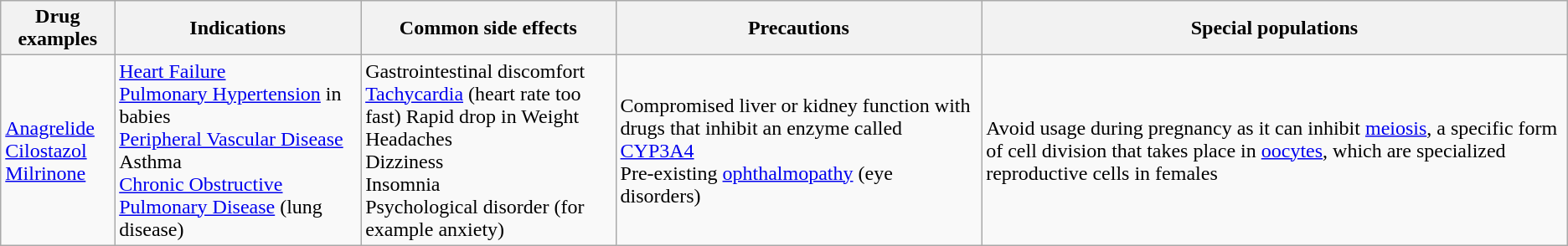<table class="wikitable">
<tr>
<th>Drug examples</th>
<th>Indications</th>
<th>Common side effects</th>
<th>Precautions</th>
<th>Special populations</th>
</tr>
<tr>
<td><a href='#'>Anagrelide</a><br><a href='#'>Cilostazol</a><br><a href='#'>Milrinone</a></td>
<td><a href='#'>Heart Failure</a><br><a href='#'>Pulmonary Hypertension</a> in babies<br><a href='#'>Peripheral Vascular Disease</a><br>Asthma<br><a href='#'>Chronic Obstructive Pulmonary Disease</a> (lung disease)</td>
<td>Gastrointestinal discomfort<br><a href='#'>Tachycardia</a> (heart rate too fast)
Rapid drop in Weight<br>Headaches<br>Dizziness<br>Insomnia<br>Psychological disorder (for example anxiety)</td>
<td>Compromised liver or kidney function with drugs that inhibit an enzyme called <a href='#'>CYP3A4</a><br>Pre-existing <a href='#'>ophthalmopathy</a> (eye disorders)</td>
<td>Avoid usage during pregnancy as it can inhibit <a href='#'>meiosis</a>, a specific form of cell division that takes place in <a href='#'>oocytes</a>, which are specialized reproductive cells in females</td>
</tr>
</table>
